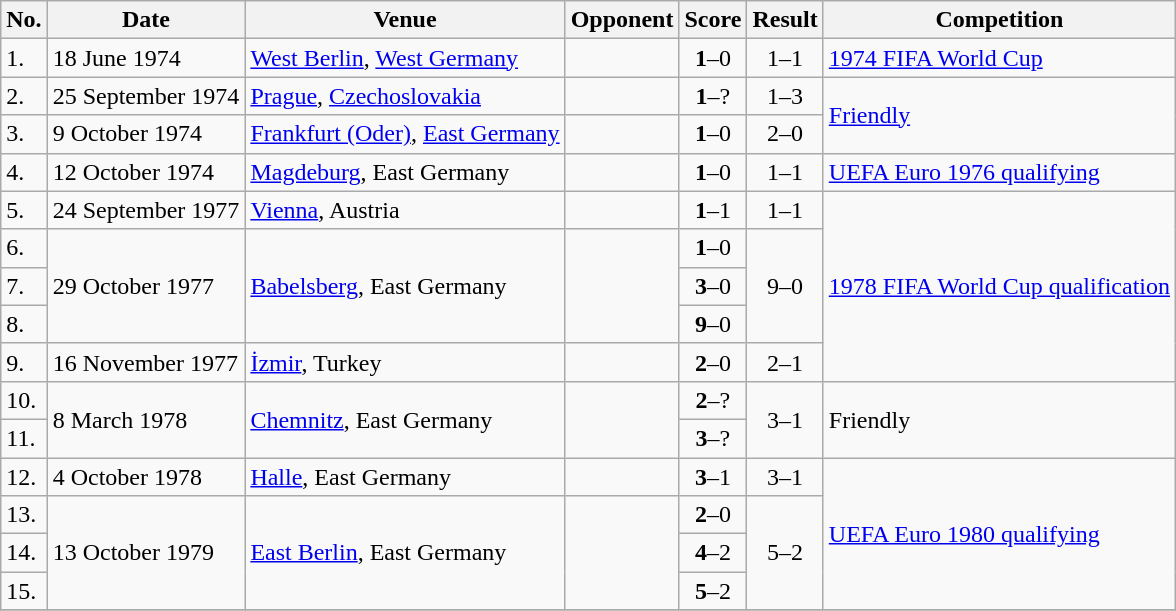<table class="wikitable">
<tr>
<th>No.</th>
<th>Date</th>
<th>Venue</th>
<th>Opponent</th>
<th>Score</th>
<th>Result</th>
<th>Competition</th>
</tr>
<tr>
<td>1.</td>
<td>18 June 1974</td>
<td><a href='#'>West Berlin</a>, <a href='#'>West Germany</a></td>
<td></td>
<td align=center><strong>1</strong>–0</td>
<td align=center>1–1</td>
<td><a href='#'>1974 FIFA World Cup</a></td>
</tr>
<tr>
<td>2.</td>
<td>25 September 1974</td>
<td><a href='#'>Prague</a>, <a href='#'>Czechoslovakia</a></td>
<td></td>
<td align=center><strong>1</strong>–?</td>
<td align=center>1–3</td>
<td rowspan=2><a href='#'>Friendly</a></td>
</tr>
<tr>
<td>3.</td>
<td>9 October 1974</td>
<td><a href='#'>Frankfurt (Oder)</a>, <a href='#'>East Germany</a></td>
<td></td>
<td align=center><strong>1</strong>–0</td>
<td align=center>2–0</td>
</tr>
<tr>
<td>4.</td>
<td>12 October 1974</td>
<td><a href='#'>Magdeburg</a>, East Germany</td>
<td></td>
<td align=center><strong>1</strong>–0</td>
<td align=center>1–1</td>
<td><a href='#'>UEFA Euro 1976 qualifying</a></td>
</tr>
<tr>
<td>5.</td>
<td>24 September 1977</td>
<td><a href='#'>Vienna</a>, Austria</td>
<td></td>
<td align=center><strong>1</strong>–1</td>
<td align=center>1–1</td>
<td rowspan=5><a href='#'>1978 FIFA World Cup qualification</a></td>
</tr>
<tr>
<td>6.</td>
<td rowspan=3>29 October 1977</td>
<td rowspan=3><a href='#'>Babelsberg</a>, East Germany</td>
<td rowspan=3></td>
<td align=center><strong>1</strong>–0</td>
<td rowspan=3 align=center>9–0</td>
</tr>
<tr>
<td>7.</td>
<td align=center><strong>3</strong>–0</td>
</tr>
<tr>
<td>8.</td>
<td align=center><strong>9</strong>–0</td>
</tr>
<tr>
<td>9.</td>
<td>16 November 1977</td>
<td><a href='#'>İzmir</a>, Turkey</td>
<td></td>
<td align=center><strong>2</strong>–0</td>
<td align=center>2–1</td>
</tr>
<tr>
<td>10.</td>
<td rowspan=2>8 March 1978</td>
<td rowspan=2><a href='#'>Chemnitz</a>, East Germany</td>
<td rowspan=2></td>
<td align=center><strong>2</strong>–?</td>
<td rowspan=2 align=center>3–1</td>
<td rowspan=2>Friendly</td>
</tr>
<tr>
<td>11.</td>
<td align=center><strong>3</strong>–?</td>
</tr>
<tr>
<td>12.</td>
<td>4 October 1978</td>
<td><a href='#'>Halle</a>, East Germany</td>
<td></td>
<td align=center><strong>3</strong>–1</td>
<td align=center>3–1</td>
<td rowspan=4><a href='#'>UEFA Euro 1980 qualifying</a></td>
</tr>
<tr>
<td>13.</td>
<td rowspan=3>13 October 1979</td>
<td rowspan=3><a href='#'>East Berlin</a>, East Germany</td>
<td rowspan=3></td>
<td align=center><strong>2</strong>–0</td>
<td rowspan=3 align=center>5–2</td>
</tr>
<tr>
<td>14.</td>
<td align=center><strong>4</strong>–2</td>
</tr>
<tr>
<td>15.</td>
<td align=center><strong>5</strong>–2</td>
</tr>
<tr>
</tr>
</table>
